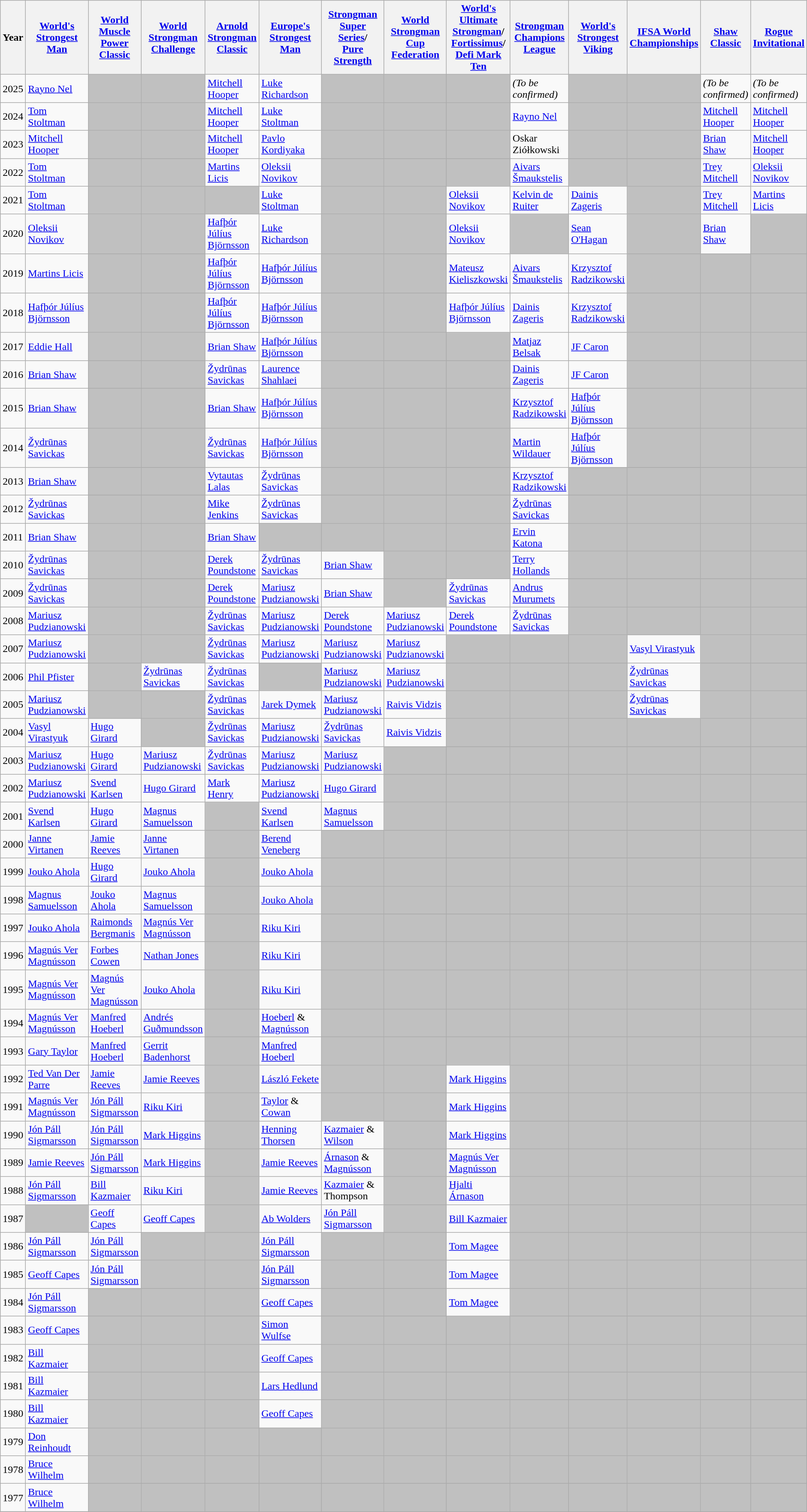<table class="sortable wikitable" align="center">
<tr>
<th>Year</th>
<th><a href='#'>World's Strongest Man</a></th>
<th><a href='#'>World Muscle Power Classic</a></th>
<th><a href='#'>World Strongman Challenge</a></th>
<th><a href='#'>Arnold Strongman Classic</a></th>
<th><a href='#'>Europe's Strongest Man</a></th>
<th><a href='#'>Strongman Super Series</a>/<br><a href='#'>Pure Strength</a></th>
<th><a href='#'>World Strongman Cup Federation</a></th>
<th><a href='#'>World's Ultimate Strongman</a>/<br><a href='#'>Fortissimus</a>/<br><a href='#'>Defi Mark Ten</a></th>
<th><a href='#'>Strongman Champions League</a></th>
<th><a href='#'>World's Strongest Viking</a></th>
<th><a href='#'>IFSA World Championships</a></th>
<th><a href='#'>Shaw Classic</a></th>
<th><a href='#'>Rogue Invitational</a></th>
</tr>
<tr>
<td>2025</td>
<td><a href='#'>Rayno Nel</a></td>
<td align="center" style="background: #C0C0C0;"></td>
<td align="center" style="background: #C0C0C0;"></td>
<td><a href='#'>Mitchell Hooper</a></td>
<td><a href='#'>Luke Richardson</a></td>
<td align="center" style="background: #C0C0C0;"></td>
<td align="center" style="background: #C0C0C0;"></td>
<td align="center" style="background: #C0C0C0;"></td>
<td><em>(To be confirmed)</em></td>
<td align="center" style="background: #C0C0C0;"></td>
<td align="center" style="background: #C0C0C0;"></td>
<td><em>(To be confirmed)</em></td>
<td><em>(To be confirmed)</em></td>
</tr>
<tr>
<td>2024</td>
<td><a href='#'>Tom Stoltman</a></td>
<td align="center" style="background: #C0C0C0;"></td>
<td align="center" style="background: #C0C0C0;"></td>
<td><a href='#'>Mitchell Hooper</a></td>
<td><a href='#'>Luke Stoltman</a></td>
<td align="center" style="background: #C0C0C0;"></td>
<td align="center" style="background: #C0C0C0;"></td>
<td align="center" style="background: #C0C0C0;"></td>
<td><a href='#'>Rayno Nel</a></td>
<td align="center" style="background: #C0C0C0;"></td>
<td align="center" style="background: #C0C0C0;"></td>
<td><a href='#'>Mitchell Hooper</a></td>
<td><a href='#'>Mitchell Hooper</a></td>
</tr>
<tr>
<td>2023</td>
<td><a href='#'>Mitchell Hooper</a></td>
<td align=center style="background: #C0C0C0;"></td>
<td align=center style="background: #C0C0C0;"></td>
<td><a href='#'>Mitchell Hooper</a></td>
<td><a href='#'>Pavlo Kordiyaka</a></td>
<td align=center style="background: #C0C0C0;"></td>
<td align=center style="background: #C0C0C0;"></td>
<td align=center style="background: #C0C0C0;"></td>
<td>Oskar Ziółkowski</td>
<td align=center style="background: #C0C0C0;"></td>
<td align=center style="background: #C0C0C0;"></td>
<td><a href='#'>Brian Shaw</a></td>
<td><a href='#'>Mitchell Hooper</a></td>
</tr>
<tr>
<td>2022</td>
<td><a href='#'>Tom Stoltman</a></td>
<td align=center style="background: #C0C0C0;"></td>
<td align=center style="background: #C0C0C0;"></td>
<td><a href='#'>Martins Licis</a></td>
<td><a href='#'>Oleksii Novikov</a></td>
<td align=center style="background: #C0C0C0;"></td>
<td align=center style="background: #C0C0C0;"></td>
<td align=center style="background: #C0C0C0;"></td>
<td><a href='#'>Aivars Šmaukstelis</a></td>
<td align=center style="background: #C0C0C0;"></td>
<td align=center style="background: #C0C0C0;"></td>
<td><a href='#'>Trey Mitchell</a></td>
<td><a href='#'>Oleksii Novikov</a></td>
</tr>
<tr>
<td>2021</td>
<td><a href='#'>Tom Stoltman</a></td>
<td align=center style="background: #C0C0C0;"></td>
<td align=center style="background: #C0C0C0;"></td>
<td align=center style="background: #C0C0C0;"></td>
<td><a href='#'>Luke Stoltman</a></td>
<td align=center style="background: #C0C0C0;"></td>
<td align=center style="background: #C0C0C0;"></td>
<td><a href='#'>Oleksii Novikov</a></td>
<td><a href='#'>Kelvin de Ruiter</a></td>
<td><a href='#'>Dainis Zageris</a></td>
<td align=center style="background: #C0C0C0;"></td>
<td><a href='#'>Trey Mitchell</a></td>
<td><a href='#'>Martins Licis</a></td>
</tr>
<tr>
<td>2020</td>
<td><a href='#'>Oleksii Novikov</a></td>
<td align=center style="background: #C0C0C0;"></td>
<td align=center style="background: #C0C0C0;"></td>
<td><a href='#'>Hafþór Júlíus Björnsson</a></td>
<td><a href='#'>Luke Richardson</a></td>
<td align=center style="background: #C0C0C0;"></td>
<td align=center style="background: #C0C0C0;"></td>
<td><a href='#'>Oleksii Novikov</a></td>
<td align=center style="background: #C0C0C0;"></td>
<td><a href='#'>Sean O'Hagan</a></td>
<td align=center style="background: #C0C0C0;"></td>
<td><a href='#'>Brian Shaw</a></td>
<td align="center" style="background: #C0C0C0;"></td>
</tr>
<tr>
<td>2019</td>
<td><a href='#'>Martins Licis</a></td>
<td align=center style="background: #C0C0C0;"></td>
<td align=center style="background: #C0C0C0;"></td>
<td><a href='#'>Hafþór Júlíus Björnsson</a></td>
<td><a href='#'>Hafþór Júlíus Björnsson</a></td>
<td align=center style="background: #C0C0C0;"></td>
<td align=center style="background: #C0C0C0;"></td>
<td><a href='#'>Mateusz Kieliszkowski</a></td>
<td><a href='#'>Aivars Šmaukstelis</a></td>
<td><a href='#'>Krzysztof Radzikowski</a></td>
<td align=center style="background: #C0C0C0;"></td>
<td align=center style="background: #C0C0C0;"></td>
<td align="center" style="background: #C0C0C0;"></td>
</tr>
<tr>
<td>2018</td>
<td><a href='#'>Hafþór Júlíus Björnsson</a></td>
<td align=center style="background: #C0C0C0;"></td>
<td align=center style="background: #C0C0C0;"></td>
<td><a href='#'>Hafþór Júlíus Björnsson</a></td>
<td><a href='#'>Hafþór Júlíus Björnsson</a></td>
<td align=center style="background: #C0C0C0;"></td>
<td align=center style="background: #C0C0C0;"></td>
<td><a href='#'>Hafþór Júlíus Björnsson</a></td>
<td><a href='#'>Dainis Zageris</a></td>
<td><a href='#'>Krzysztof Radzikowski</a></td>
<td align=center style="background: #C0C0C0;"></td>
<td align=center style="background: #C0C0C0;"></td>
<td align="center" style="background: #C0C0C0;"></td>
</tr>
<tr>
<td>2017</td>
<td><a href='#'>Eddie Hall</a></td>
<td align=center style="background: #C0C0C0;"></td>
<td align=center style="background: #C0C0C0;"></td>
<td><a href='#'>Brian Shaw</a></td>
<td><a href='#'>Hafþór Júlíus Björnsson</a></td>
<td align=center style="background: #C0C0C0;"></td>
<td align=center style="background: #C0C0C0;"></td>
<td align=center style="background: #C0C0C0;"></td>
<td><a href='#'>Matjaz Belsak</a></td>
<td><a href='#'>JF Caron</a></td>
<td align=center style="background: #C0C0C0;"></td>
<td align=center style="background: #C0C0C0;"></td>
<td align="center" style="background: #C0C0C0;"></td>
</tr>
<tr>
<td>2016</td>
<td><a href='#'>Brian Shaw</a></td>
<td align=center style="background: #C0C0C0;"></td>
<td align=center style="background: #C0C0C0;"></td>
<td><a href='#'>Žydrūnas Savickas</a></td>
<td><a href='#'>Laurence Shahlaei</a></td>
<td align=center style="background: #C0C0C0;"></td>
<td align=center style="background: #C0C0C0;"></td>
<td align=center style="background: #C0C0C0;"></td>
<td><a href='#'>Dainis Zageris</a></td>
<td><a href='#'>JF Caron</a></td>
<td align=center style="background: #C0C0C0;"></td>
<td align=center style="background: #C0C0C0;"></td>
<td align="center" style="background: #C0C0C0;"></td>
</tr>
<tr>
<td>2015</td>
<td><a href='#'>Brian Shaw</a></td>
<td align=center style="background: #C0C0C0;"></td>
<td align=center style="background: #C0C0C0;"></td>
<td><a href='#'>Brian Shaw</a></td>
<td><a href='#'>Hafþór Júlíus Björnsson</a></td>
<td align=center style="background: #C0C0C0;"></td>
<td align=center style="background: #C0C0C0;"></td>
<td align=center style="background: #C0C0C0;"></td>
<td><a href='#'>Krzysztof Radzikowski</a></td>
<td><a href='#'>Hafþór Júlíus Björnsson</a></td>
<td align=center style="background: #C0C0C0;"></td>
<td align=center style="background: #C0C0C0;"></td>
<td align="center" style="background: #C0C0C0;"></td>
</tr>
<tr>
<td>2014</td>
<td><a href='#'>Žydrūnas Savickas</a></td>
<td align=center style="background: #C0C0C0;"></td>
<td align=center style="background: #C0C0C0;"></td>
<td><a href='#'>Žydrūnas Savickas</a></td>
<td><a href='#'>Hafþór Júlíus Björnsson</a></td>
<td align=center style="background: #C0C0C0;"></td>
<td align=center style="background: #C0C0C0;"></td>
<td align=center style="background: #C0C0C0;"></td>
<td><a href='#'>Martin Wildauer</a></td>
<td><a href='#'>Hafþór Júlíus Björnsson</a></td>
<td align=center style="background: #C0C0C0;"></td>
<td align=center style="background: #C0C0C0;"></td>
<td align="center" style="background: #C0C0C0;"></td>
</tr>
<tr>
<td>2013</td>
<td><a href='#'>Brian Shaw</a></td>
<td align=center style="background: #C0C0C0;"></td>
<td align=center style="background: #C0C0C0;"></td>
<td><a href='#'>Vytautas Lalas</a></td>
<td><a href='#'>Žydrūnas Savickas</a></td>
<td align=center style="background: #C0C0C0;"></td>
<td align=center style="background: #C0C0C0;"></td>
<td align=center style="background: #C0C0C0;"></td>
<td><a href='#'>Krzysztof Radzikowski</a></td>
<td align=center style="background: #C0C0C0;"></td>
<td align=center style="background: #C0C0C0;"></td>
<td align=center style="background: #C0C0C0;"></td>
<td align="center" style="background: #C0C0C0;"></td>
</tr>
<tr>
<td>2012</td>
<td><a href='#'>Žydrūnas Savickas</a></td>
<td align=center style="background: #C0C0C0;"></td>
<td align=center style="background: #C0C0C0;"></td>
<td><a href='#'>Mike Jenkins</a></td>
<td><a href='#'>Žydrūnas Savickas</a></td>
<td align=center style="background: #C0C0C0;"></td>
<td align=center style="background: #C0C0C0;"></td>
<td align=center style="background: #C0C0C0;"></td>
<td><a href='#'>Žydrūnas Savickas</a></td>
<td align=center style="background: #C0C0C0;"></td>
<td align=center style="background: #C0C0C0;"></td>
<td align=center style="background: #C0C0C0;"></td>
<td align="center" style="background: #C0C0C0;"></td>
</tr>
<tr>
<td>2011</td>
<td><a href='#'>Brian Shaw</a></td>
<td align=center style="background: #C0C0C0;"></td>
<td align=center style="background: #C0C0C0;"></td>
<td><a href='#'>Brian Shaw</a></td>
<td align=center style="background: #C0C0C0;"></td>
<td align=center style="background: #C0C0C0;"></td>
<td align=center style="background: #C0C0C0;"></td>
<td align=center style="background: #C0C0C0;"></td>
<td><a href='#'>Ervin Katona</a></td>
<td align=center style="background: #C0C0C0;"></td>
<td align=center style="background: #C0C0C0;"></td>
<td align=center style="background: #C0C0C0;"></td>
<td align="center" style="background: #C0C0C0;"></td>
</tr>
<tr>
<td>2010</td>
<td><a href='#'>Žydrūnas Savickas</a></td>
<td align=center style="background: #C0C0C0;"></td>
<td align=center style="background: #C0C0C0;"></td>
<td><a href='#'>Derek Poundstone</a></td>
<td><a href='#'>Žydrūnas Savickas</a></td>
<td><a href='#'>Brian Shaw</a></td>
<td align=center style="background: #C0C0C0;"></td>
<td align=center style="background: #C0C0C0;"></td>
<td><a href='#'>Terry Hollands</a></td>
<td align=center style="background: #C0C0C0;"></td>
<td align=center style="background: #C0C0C0;"></td>
<td align=center style="background: #C0C0C0;"></td>
<td align="center" style="background: #C0C0C0;"></td>
</tr>
<tr>
<td>2009</td>
<td><a href='#'>Žydrūnas Savickas</a></td>
<td align=center style="background: #C0C0C0;"></td>
<td align=center style="background: #C0C0C0;"></td>
<td><a href='#'>Derek Poundstone</a></td>
<td><a href='#'>Mariusz Pudzianowski</a></td>
<td><a href='#'>Brian Shaw</a></td>
<td align=center style="background: #C0C0C0;"></td>
<td><a href='#'>Žydrūnas Savickas</a></td>
<td><a href='#'>Andrus Murumets</a></td>
<td align=center style="background: #C0C0C0;"></td>
<td align=center style="background: #C0C0C0;"></td>
<td align=center style="background: #C0C0C0;"></td>
<td align="center" style="background: #C0C0C0;"></td>
</tr>
<tr>
<td>2008</td>
<td><a href='#'>Mariusz Pudzianowski</a></td>
<td align=center style="background: #C0C0C0;"></td>
<td align=center style="background: #C0C0C0;"></td>
<td><a href='#'>Žydrūnas Savickas</a></td>
<td><a href='#'>Mariusz Pudzianowski</a></td>
<td><a href='#'>Derek Poundstone</a></td>
<td><a href='#'>Mariusz Pudzianowski</a></td>
<td><a href='#'>Derek Poundstone</a></td>
<td><a href='#'>Žydrūnas Savickas</a></td>
<td align=center style="background: #C0C0C0;"></td>
<td align=center style="background: #C0C0C0;"></td>
<td align=center style="background: #C0C0C0;"></td>
<td align="center" style="background: #C0C0C0;"></td>
</tr>
<tr>
<td>2007</td>
<td><a href='#'>Mariusz Pudzianowski</a></td>
<td align=center style="background: #C0C0C0;"></td>
<td align=center style="background: #C0C0C0;"></td>
<td><a href='#'>Žydrūnas Savickas</a></td>
<td><a href='#'>Mariusz Pudzianowski</a></td>
<td><a href='#'>Mariusz Pudzianowski</a></td>
<td><a href='#'>Mariusz Pudzianowski</a></td>
<td align=center style="background: #C0C0C0;"></td>
<td align=center style="background: #C0C0C0;"></td>
<td align=center style="background: #C0C0C0;"></td>
<td><a href='#'>Vasyl Virastyuk</a></td>
<td align=center style="background: #C0C0C0;"></td>
<td align="center" style="background: #C0C0C0;"></td>
</tr>
<tr>
<td>2006</td>
<td><a href='#'>Phil Pfister</a></td>
<td align=center style="background: #C0C0C0;"></td>
<td><a href='#'>Žydrūnas Savickas</a></td>
<td><a href='#'>Žydrūnas Savickas</a></td>
<td align=center style="background: #C0C0C0;"></td>
<td><a href='#'>Mariusz Pudzianowski</a></td>
<td><a href='#'>Mariusz Pudzianowski</a></td>
<td align=center style="background: #C0C0C0;"></td>
<td align=center style="background: #C0C0C0;"></td>
<td align=center style="background: #C0C0C0;"></td>
<td><a href='#'>Žydrūnas Savickas</a></td>
<td align=center style="background: #C0C0C0;"></td>
<td align="center" style="background: #C0C0C0;"></td>
</tr>
<tr>
<td>2005</td>
<td><a href='#'>Mariusz Pudzianowski</a></td>
<td align=center style="background: #C0C0C0;"></td>
<td align=center style="background: #C0C0C0;"></td>
<td><a href='#'>Žydrūnas Savickas</a></td>
<td><a href='#'>Jarek Dymek</a></td>
<td><a href='#'>Mariusz Pudzianowski</a></td>
<td><a href='#'>Raivis Vidzis</a></td>
<td align=center style="background: #C0C0C0;"></td>
<td align=center style="background: #C0C0C0;"></td>
<td align=center style="background: #C0C0C0;"></td>
<td><a href='#'>Žydrūnas Savickas</a></td>
<td align=center style="background: #C0C0C0;"></td>
<td align="center" style="background: #C0C0C0;"></td>
</tr>
<tr>
<td>2004</td>
<td><a href='#'>Vasyl Virastyuk</a></td>
<td><a href='#'>Hugo Girard</a></td>
<td align=center style="background: #C0C0C0;"></td>
<td><a href='#'>Žydrūnas Savickas</a></td>
<td><a href='#'>Mariusz Pudzianowski</a></td>
<td><a href='#'>Žydrūnas Savickas</a></td>
<td><a href='#'>Raivis Vidzis</a></td>
<td align=center style="background: #C0C0C0;"></td>
<td align=center style="background: #C0C0C0;"></td>
<td align=center style="background: #C0C0C0;"></td>
<td align=center style="background: #C0C0C0;"></td>
<td align=center style="background: #C0C0C0;"></td>
<td align="center" style="background: #C0C0C0;"></td>
</tr>
<tr>
<td>2003</td>
<td><a href='#'>Mariusz Pudzianowski</a></td>
<td><a href='#'>Hugo Girard</a></td>
<td><a href='#'>Mariusz Pudzianowski</a></td>
<td><a href='#'>Žydrūnas Savickas</a></td>
<td><a href='#'>Mariusz Pudzianowski</a></td>
<td><a href='#'>Mariusz Pudzianowski</a></td>
<td align=center style="background: #C0C0C0;"></td>
<td align=center style="background: #C0C0C0;"></td>
<td align=center style="background: #C0C0C0;"></td>
<td align=center style="background: #C0C0C0;"></td>
<td align=center style="background: #C0C0C0;"></td>
<td align=center style="background: #C0C0C0;"></td>
<td align="center" style="background: #C0C0C0;"></td>
</tr>
<tr>
<td>2002</td>
<td><a href='#'>Mariusz Pudzianowski</a></td>
<td><a href='#'>Svend Karlsen</a></td>
<td><a href='#'>Hugo Girard</a></td>
<td><a href='#'>Mark Henry</a></td>
<td><a href='#'>Mariusz Pudzianowski</a></td>
<td><a href='#'>Hugo Girard</a></td>
<td align=center style="background: #C0C0C0;"></td>
<td align=center style="background: #C0C0C0;"></td>
<td align=center style="background: #C0C0C0;"></td>
<td align=center style="background: #C0C0C0;"></td>
<td align=center style="background: #C0C0C0;"></td>
<td align=center style="background: #C0C0C0;"></td>
<td align="center" style="background: #C0C0C0;"></td>
</tr>
<tr>
<td>2001</td>
<td><a href='#'>Svend Karlsen</a></td>
<td><a href='#'>Hugo Girard</a></td>
<td><a href='#'>Magnus Samuelsson</a></td>
<td align=center style="background: #C0C0C0;"></td>
<td><a href='#'>Svend Karlsen</a></td>
<td><a href='#'>Magnus Samuelsson</a></td>
<td align=center style="background: #C0C0C0;"></td>
<td align=center style="background: #C0C0C0;"></td>
<td align=center style="background: #C0C0C0;"></td>
<td align=center style="background: #C0C0C0;"></td>
<td align=center style="background: #C0C0C0;"></td>
<td align=center style="background: #C0C0C0;"></td>
<td align="center" style="background: #C0C0C0;"></td>
</tr>
<tr>
<td>2000</td>
<td><a href='#'>Janne Virtanen</a></td>
<td><a href='#'>Jamie Reeves</a></td>
<td><a href='#'>Janne Virtanen</a></td>
<td align=center style="background: #C0C0C0;"></td>
<td><a href='#'>Berend Veneberg</a></td>
<td align=center style="background: #C0C0C0;"></td>
<td align=center style="background: #C0C0C0;"></td>
<td align=center style="background: #C0C0C0;"></td>
<td align=center style="background: #C0C0C0;"></td>
<td align=center style="background: #C0C0C0;"></td>
<td align=center style="background: #C0C0C0;"></td>
<td align=center style="background: #C0C0C0;"></td>
<td align="center" style="background: #C0C0C0;"></td>
</tr>
<tr>
<td>1999</td>
<td><a href='#'>Jouko Ahola</a></td>
<td><a href='#'>Hugo Girard</a></td>
<td><a href='#'>Jouko Ahola</a></td>
<td align=center style="background: #C0C0C0;"></td>
<td><a href='#'>Jouko Ahola</a></td>
<td align=center style="background: #C0C0C0;"></td>
<td align=center style="background: #C0C0C0;"></td>
<td align=center style="background: #C0C0C0;"></td>
<td align=center style="background: #C0C0C0;"></td>
<td align=center style="background: #C0C0C0;"></td>
<td align=center style="background: #C0C0C0;"></td>
<td align=center style="background: #C0C0C0;"></td>
<td align="center" style="background: #C0C0C0;"></td>
</tr>
<tr>
<td>1998</td>
<td><a href='#'>Magnus Samuelsson</a></td>
<td><a href='#'>Jouko Ahola</a></td>
<td><a href='#'>Magnus Samuelsson</a></td>
<td align=center style="background: #C0C0C0;"></td>
<td><a href='#'>Jouko Ahola</a></td>
<td align=center style="background: #C0C0C0;"></td>
<td align=center style="background: #C0C0C0;"></td>
<td align=center style="background: #C0C0C0;"></td>
<td align=center style="background: #C0C0C0;"></td>
<td align=center style="background: #C0C0C0;"></td>
<td align=center style="background: #C0C0C0;"></td>
<td align=center style="background: #C0C0C0;"></td>
<td align="center" style="background: #C0C0C0;"></td>
</tr>
<tr>
<td>1997</td>
<td><a href='#'>Jouko Ahola</a></td>
<td><a href='#'>Raimonds Bergmanis</a></td>
<td><a href='#'>Magnús Ver Magnússon</a></td>
<td align=center style="background: #C0C0C0;"></td>
<td><a href='#'>Riku Kiri</a></td>
<td align=center style="background: #C0C0C0;"></td>
<td align=center style="background: #C0C0C0;"></td>
<td align=center style="background: #C0C0C0;"></td>
<td align=center style="background: #C0C0C0;"></td>
<td align=center style="background: #C0C0C0;"></td>
<td align=center style="background: #C0C0C0;"></td>
<td align=center style="background: #C0C0C0;"></td>
<td align="center" style="background: #C0C0C0;"></td>
</tr>
<tr>
<td>1996</td>
<td><a href='#'>Magnús Ver Magnússon</a></td>
<td><a href='#'>Forbes Cowen</a></td>
<td><a href='#'>Nathan Jones</a></td>
<td align=center style="background: #C0C0C0;"></td>
<td><a href='#'>Riku Kiri</a></td>
<td align=center style="background: #C0C0C0;"></td>
<td align=center style="background: #C0C0C0;"></td>
<td align=center style="background: #C0C0C0;"></td>
<td align=center style="background: #C0C0C0;"></td>
<td align=center style="background: #C0C0C0;"></td>
<td align=center style="background: #C0C0C0;"></td>
<td align=center style="background: #C0C0C0;"></td>
<td align="center" style="background: #C0C0C0;"></td>
</tr>
<tr>
<td>1995</td>
<td><a href='#'>Magnús Ver Magnússon</a></td>
<td><a href='#'>Magnús Ver Magnússon</a></td>
<td><a href='#'>Jouko Ahola</a></td>
<td align=center style="background: #C0C0C0;"></td>
<td><a href='#'>Riku Kiri</a></td>
<td align=center style="background: #C0C0C0;"></td>
<td align=center style="background: #C0C0C0;"></td>
<td align=center style="background: #C0C0C0;"></td>
<td align=center style="background: #C0C0C0;"></td>
<td align=center style="background: #C0C0C0;"></td>
<td align=center style="background: #C0C0C0;"></td>
<td align=center style="background: #C0C0C0;"></td>
<td align="center" style="background: #C0C0C0;"></td>
</tr>
<tr>
<td>1994</td>
<td><a href='#'>Magnús Ver Magnússon</a></td>
<td><a href='#'>Manfred Hoeberl</a></td>
<td><a href='#'>Andrés Guðmundsson</a></td>
<td align=center style="background: #C0C0C0;"></td>
<td><a href='#'>Hoeberl</a> &<br><a href='#'>Magnússon</a></td>
<td align=center style="background: #C0C0C0;"></td>
<td align=center style="background: #C0C0C0;"></td>
<td align=center style="background: #C0C0C0;"></td>
<td align=center style="background: #C0C0C0;"></td>
<td align=center style="background: #C0C0C0;"></td>
<td align=center style="background: #C0C0C0;"></td>
<td align=center style="background: #C0C0C0;"></td>
<td align="center" style="background: #C0C0C0;"></td>
</tr>
<tr>
<td>1993</td>
<td><a href='#'>Gary Taylor</a></td>
<td><a href='#'>Manfred Hoeberl</a></td>
<td><a href='#'>Gerrit Badenhorst</a></td>
<td align=center style="background: #C0C0C0;"></td>
<td><a href='#'>Manfred Hoeberl</a></td>
<td align=center style="background: #C0C0C0;"></td>
<td align=center style="background: #C0C0C0;"></td>
<td align=center style="background: #C0C0C0;"></td>
<td align=center style="background: #C0C0C0;"></td>
<td align=center style="background: #C0C0C0;"></td>
<td align=center style="background: #C0C0C0;"></td>
<td align=center style="background: #C0C0C0;"></td>
<td align="center" style="background: #C0C0C0;"></td>
</tr>
<tr>
<td>1992</td>
<td><a href='#'>Ted Van Der Parre</a></td>
<td><a href='#'>Jamie Reeves</a></td>
<td><a href='#'>Jamie Reeves</a></td>
<td align=center style="background: #C0C0C0;"></td>
<td><a href='#'>László Fekete</a></td>
<td align=center style="background: #C0C0C0;"></td>
<td align=center style="background: #C0C0C0;"></td>
<td><a href='#'>Mark Higgins</a></td>
<td align=center style="background: #C0C0C0;"></td>
<td align=center style="background: #C0C0C0;"></td>
<td align=center style="background: #C0C0C0;"></td>
<td align=center style="background: #C0C0C0;"></td>
<td align="center" style="background: #C0C0C0;"></td>
</tr>
<tr>
<td>1991</td>
<td><a href='#'>Magnús Ver Magnússon</a></td>
<td><a href='#'>Jón Páll Sigmarsson</a></td>
<td><a href='#'>Riku Kiri</a></td>
<td align=center style="background: #C0C0C0;"></td>
<td><a href='#'>Taylor</a> &<br><a href='#'>Cowan</a></td>
<td align=center style="background: #C0C0C0;"></td>
<td align=center style="background: #C0C0C0;"></td>
<td><a href='#'>Mark Higgins</a></td>
<td align=center style="background: #C0C0C0;"></td>
<td align=center style="background: #C0C0C0;"></td>
<td align=center style="background: #C0C0C0;"></td>
<td align=center style="background: #C0C0C0;"></td>
<td align="center" style="background: #C0C0C0;"></td>
</tr>
<tr>
<td>1990</td>
<td><a href='#'>Jón Páll Sigmarsson</a></td>
<td><a href='#'>Jón Páll Sigmarsson</a></td>
<td><a href='#'>Mark Higgins</a></td>
<td align=center style="background: #C0C0C0;"></td>
<td><a href='#'>Henning Thorsen</a></td>
<td><a href='#'>Kazmaier</a> &<br><a href='#'>Wilson</a></td>
<td align=center style="background: #C0C0C0;"></td>
<td><a href='#'>Mark Higgins</a></td>
<td align=center style="background: #C0C0C0;"></td>
<td align=center style="background: #C0C0C0;"></td>
<td align=center style="background: #C0C0C0;"></td>
<td align=center style="background: #C0C0C0;"></td>
<td align="center" style="background: #C0C0C0;"></td>
</tr>
<tr>
<td>1989</td>
<td><a href='#'>Jamie Reeves</a></td>
<td><a href='#'>Jón Páll Sigmarsson</a></td>
<td><a href='#'>Mark Higgins</a></td>
<td align=center style="background: #C0C0C0;"></td>
<td><a href='#'>Jamie Reeves</a></td>
<td><a href='#'>Árnason</a> &<br><a href='#'>Magnússon</a></td>
<td align=center style="background: #C0C0C0;"></td>
<td><a href='#'>Magnús Ver Magnússon</a></td>
<td align=center style="background: #C0C0C0;"></td>
<td align=center style="background: #C0C0C0;"></td>
<td align=center style="background: #C0C0C0;"></td>
<td align=center style="background: #C0C0C0;"></td>
<td align="center" style="background: #C0C0C0;"></td>
</tr>
<tr>
<td>1988</td>
<td><a href='#'>Jón Páll Sigmarsson</a></td>
<td><a href='#'>Bill Kazmaier</a></td>
<td><a href='#'>Riku Kiri</a></td>
<td align=center style="background: #C0C0C0;"></td>
<td><a href='#'>Jamie Reeves</a></td>
<td><a href='#'>Kazmaier</a> &<br>Thompson</td>
<td align=center style="background: #C0C0C0;"></td>
<td><a href='#'>Hjalti Árnason</a></td>
<td align=center style="background: #C0C0C0;"></td>
<td align=center style="background: #C0C0C0;"></td>
<td align=center style="background: #C0C0C0;"></td>
<td align=center style="background: #C0C0C0;"></td>
<td align="center" style="background: #C0C0C0;"></td>
</tr>
<tr>
<td>1987</td>
<td align=center style="background: #C0C0C0;"></td>
<td><a href='#'>Geoff Capes</a></td>
<td><a href='#'>Geoff Capes</a></td>
<td align=center style="background: #C0C0C0;"></td>
<td><a href='#'>Ab Wolders</a></td>
<td><a href='#'>Jón Páll Sigmarsson</a></td>
<td align=center style="background: #C0C0C0;"></td>
<td><a href='#'>Bill Kazmaier</a></td>
<td align=center style="background: #C0C0C0;"></td>
<td align=center style="background: #C0C0C0;"></td>
<td align=center style="background: #C0C0C0;"></td>
<td align=center style="background: #C0C0C0;"></td>
<td align="center" style="background: #C0C0C0;"></td>
</tr>
<tr>
<td>1986</td>
<td><a href='#'>Jón Páll Sigmarsson</a></td>
<td><a href='#'>Jón Páll Sigmarsson</a></td>
<td align=center style="background: #C0C0C0;"></td>
<td align=center style="background: #C0C0C0;"></td>
<td><a href='#'>Jón Páll Sigmarsson</a></td>
<td align=center style="background: #C0C0C0;"></td>
<td align=center style="background: #C0C0C0;"></td>
<td><a href='#'>Tom Magee</a></td>
<td align=center style="background: #C0C0C0;"></td>
<td align=center style="background: #C0C0C0;"></td>
<td align=center style="background: #C0C0C0;"></td>
<td align=center style="background: #C0C0C0;"></td>
<td align="center" style="background: #C0C0C0;"></td>
</tr>
<tr>
<td>1985</td>
<td><a href='#'>Geoff Capes</a></td>
<td><a href='#'>Jón Páll Sigmarsson</a></td>
<td align=center style="background: #C0C0C0;"></td>
<td align=center style="background: #C0C0C0;"></td>
<td><a href='#'>Jón Páll Sigmarsson</a></td>
<td align=center style="background: #C0C0C0;"></td>
<td align=center style="background: #C0C0C0;"></td>
<td><a href='#'>Tom Magee</a></td>
<td align=center style="background: #C0C0C0;"></td>
<td align=center style="background: #C0C0C0;"></td>
<td align=center style="background: #C0C0C0;"></td>
<td align=center style="background: #C0C0C0;"></td>
<td align="center" style="background: #C0C0C0;"></td>
</tr>
<tr>
<td>1984</td>
<td><a href='#'>Jón Páll Sigmarsson</a></td>
<td align=center style="background: #C0C0C0;"></td>
<td align=center style="background: #C0C0C0;"></td>
<td align=center style="background: #C0C0C0;"></td>
<td><a href='#'>Geoff Capes</a></td>
<td align=center style="background: #C0C0C0;"></td>
<td align=center style="background: #C0C0C0;"></td>
<td><a href='#'>Tom Magee</a></td>
<td align=center style="background: #C0C0C0;"></td>
<td align=center style="background: #C0C0C0;"></td>
<td align=center style="background: #C0C0C0;"></td>
<td align=center style="background: #C0C0C0;"></td>
<td align="center" style="background: #C0C0C0;"></td>
</tr>
<tr>
<td>1983</td>
<td><a href='#'>Geoff Capes</a></td>
<td align=center style="background: #C0C0C0;"></td>
<td align=center style="background: #C0C0C0;"></td>
<td align=center style="background: #C0C0C0;"></td>
<td><a href='#'>Simon Wulfse</a></td>
<td align=center style="background: #C0C0C0;"></td>
<td align=center style="background: #C0C0C0;"></td>
<td align=center style="background: #C0C0C0;"></td>
<td align=center style="background: #C0C0C0;"></td>
<td align=center style="background: #C0C0C0;"></td>
<td align=center style="background: #C0C0C0;"></td>
<td align=center style="background: #C0C0C0;"></td>
<td align="center" style="background: #C0C0C0;"></td>
</tr>
<tr>
<td>1982</td>
<td><a href='#'>Bill Kazmaier</a></td>
<td align=center style="background: #C0C0C0;"></td>
<td align=center style="background: #C0C0C0;"></td>
<td align=center style="background: #C0C0C0;"></td>
<td><a href='#'>Geoff Capes</a></td>
<td align=center style="background: #C0C0C0;"></td>
<td align=center style="background: #C0C0C0;"></td>
<td align=center style="background: #C0C0C0;"></td>
<td align=center style="background: #C0C0C0;"></td>
<td align=center style="background: #C0C0C0;"></td>
<td align=center style="background: #C0C0C0;"></td>
<td align=center style="background: #C0C0C0;"></td>
<td align="center" style="background: #C0C0C0;"></td>
</tr>
<tr>
<td>1981</td>
<td><a href='#'>Bill Kazmaier</a></td>
<td align=center style="background: #C0C0C0;"></td>
<td align=center style="background: #C0C0C0;"></td>
<td align=center style="background: #C0C0C0;"></td>
<td><a href='#'>Lars Hedlund</a></td>
<td align=center style="background: #C0C0C0;"></td>
<td align=center style="background: #C0C0C0;"></td>
<td align=center style="background: #C0C0C0;"></td>
<td align=center style="background: #C0C0C0;"></td>
<td align=center style="background: #C0C0C0;"></td>
<td align=center style="background: #C0C0C0;"></td>
<td align=center style="background: #C0C0C0;"></td>
<td align="center" style="background: #C0C0C0;"></td>
</tr>
<tr>
<td>1980</td>
<td><a href='#'>Bill Kazmaier</a></td>
<td align=center style="background: #C0C0C0;"></td>
<td align=center style="background: #C0C0C0;"></td>
<td align=center style="background: #C0C0C0;"></td>
<td><a href='#'>Geoff Capes</a></td>
<td align=center style="background: #C0C0C0;"></td>
<td align=center style="background: #C0C0C0;"></td>
<td align=center style="background: #C0C0C0;"></td>
<td align=center style="background: #C0C0C0;"></td>
<td align=center style="background: #C0C0C0;"></td>
<td align=center style="background: #C0C0C0;"></td>
<td align=center style="background: #C0C0C0;"></td>
<td align="center" style="background: #C0C0C0;"></td>
</tr>
<tr>
<td>1979</td>
<td><a href='#'>Don Reinhoudt</a></td>
<td align=center style="background: #C0C0C0;"></td>
<td align=center style="background: #C0C0C0;"></td>
<td align=center style="background: #C0C0C0;"></td>
<td align=center style="background: #C0C0C0;"></td>
<td align=center style="background: #C0C0C0;"></td>
<td align=center style="background: #C0C0C0;"></td>
<td align=center style="background: #C0C0C0;"></td>
<td align=center style="background: #C0C0C0;"></td>
<td align=center style="background: #C0C0C0;"></td>
<td align=center style="background: #C0C0C0;"></td>
<td align=center style="background: #C0C0C0;"></td>
<td align="center" style="background: #C0C0C0;"></td>
</tr>
<tr>
<td>1978</td>
<td><a href='#'>Bruce Wilhelm</a></td>
<td align=center style="background: #C0C0C0;"></td>
<td align=center style="background: #C0C0C0;"></td>
<td align=center style="background: #C0C0C0;"></td>
<td align=center style="background: #C0C0C0;"></td>
<td align=center style="background: #C0C0C0;"></td>
<td align=center style="background: #C0C0C0;"></td>
<td align=center style="background: #C0C0C0;"></td>
<td align=center style="background: #C0C0C0;"></td>
<td align=center style="background: #C0C0C0;"></td>
<td align=center style="background: #C0C0C0;"></td>
<td align=center style="background: #C0C0C0;"></td>
<td align="center" style="background: #C0C0C0;"></td>
</tr>
<tr>
<td>1977</td>
<td><a href='#'>Bruce Wilhelm</a></td>
<td align=center style="background: #C0C0C0;"></td>
<td align=center style="background: #C0C0C0;"></td>
<td align=center style="background: #C0C0C0;"></td>
<td align=center style="background: #C0C0C0;"></td>
<td align=center style="background: #C0C0C0;"></td>
<td align=center style="background: #C0C0C0;"></td>
<td align=center style="background: #C0C0C0;"></td>
<td align=center style="background: #C0C0C0;"></td>
<td align=center style="background: #C0C0C0;"></td>
<td align=center style="background: #C0C0C0;"></td>
<td align=center style="background: #C0C0C0;"></td>
<td align="center" style="background: #C0C0C0;"></td>
</tr>
<tr>
</tr>
</table>
